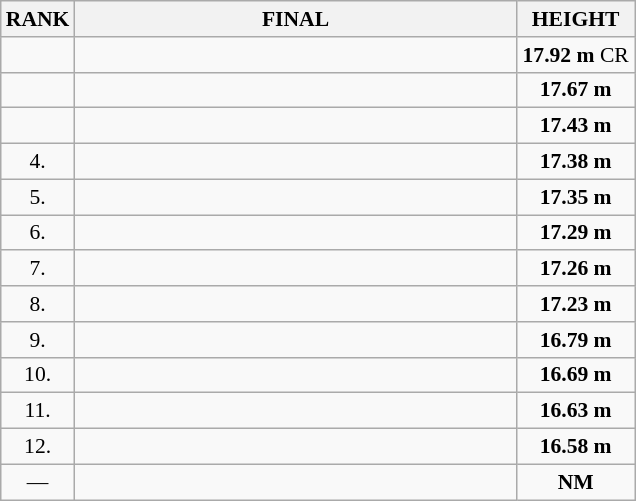<table class="wikitable" style="border-collapse: collapse; font-size: 90%;">
<tr>
<th>RANK</th>
<th align="center" style="width: 20em">FINAL</th>
<th align="center" style="width: 5em">HEIGHT</th>
</tr>
<tr>
<td align="center"></td>
<td></td>
<td align="center"><strong>17.92 m</strong> CR</td>
</tr>
<tr>
<td align="center"></td>
<td></td>
<td align="center"><strong>17.67 m</strong></td>
</tr>
<tr>
<td align="center"></td>
<td></td>
<td align="center"><strong>17.43 m</strong></td>
</tr>
<tr>
<td align="center">4.</td>
<td></td>
<td align="center"><strong>17.38 m</strong></td>
</tr>
<tr>
<td align="center">5.</td>
<td></td>
<td align="center"><strong>17.35 m</strong></td>
</tr>
<tr>
<td align="center">6.</td>
<td></td>
<td align="center"><strong>17.29 m</strong></td>
</tr>
<tr>
<td align="center">7.</td>
<td></td>
<td align="center"><strong>17.26 m</strong></td>
</tr>
<tr>
<td align="center">8.</td>
<td></td>
<td align="center"><strong>17.23 m</strong></td>
</tr>
<tr>
<td align="center">9.</td>
<td></td>
<td align="center"><strong>16.79 m</strong></td>
</tr>
<tr>
<td align="center">10.</td>
<td></td>
<td align="center"><strong>16.69 m</strong></td>
</tr>
<tr>
<td align="center">11.</td>
<td></td>
<td align="center"><strong>16.63 m</strong></td>
</tr>
<tr>
<td align="center">12.</td>
<td></td>
<td align="center"><strong>16.58 m</strong></td>
</tr>
<tr>
<td align="center">—</td>
<td></td>
<td align="center"><strong>NM</strong></td>
</tr>
</table>
